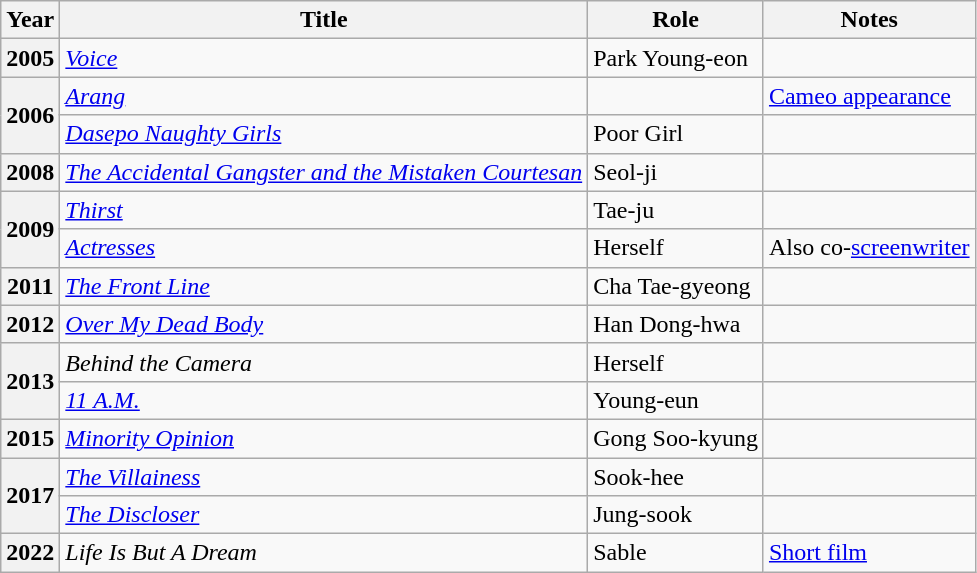<table class="wikitable plainrowheaders sortable">
<tr>
<th scope="col">Year</th>
<th scope="col">Title</th>
<th scope="col">Role</th>
<th scope="col" class="unsortable">Notes</th>
</tr>
<tr>
<th scope="row">2005</th>
<td><em><a href='#'>Voice</a></em></td>
<td>Park Young-eon</td>
<td></td>
</tr>
<tr>
<th scope="row" rowspan="2">2006</th>
<td><em><a href='#'>Arang</a></em></td>
<td></td>
<td><a href='#'>Cameo appearance</a></td>
</tr>
<tr>
<td><em><a href='#'>Dasepo Naughty Girls</a></em></td>
<td>Poor Girl</td>
<td></td>
</tr>
<tr>
<th scope="row">2008</th>
<td><em><a href='#'>The Accidental Gangster and the Mistaken Courtesan</a></em></td>
<td>Seol-ji</td>
<td></td>
</tr>
<tr>
<th scope="row" rowspan="2">2009</th>
<td><em><a href='#'>Thirst</a></em></td>
<td>Tae-ju</td>
<td></td>
</tr>
<tr>
<td><em><a href='#'>Actresses</a></em></td>
<td>Herself</td>
<td>Also co-<a href='#'>screenwriter</a></td>
</tr>
<tr>
<th scope="row">2011</th>
<td><em><a href='#'>The Front Line</a></em></td>
<td>Cha Tae-gyeong</td>
<td></td>
</tr>
<tr>
<th scope="row">2012</th>
<td><em><a href='#'>Over My Dead Body</a></em></td>
<td>Han Dong-hwa</td>
<td></td>
</tr>
<tr>
<th scope="row" rowspan="2">2013</th>
<td><em>Behind the Camera</em></td>
<td>Herself</td>
<td></td>
</tr>
<tr>
<td><em><a href='#'>11 A.M.</a></em></td>
<td>Young-eun</td>
<td></td>
</tr>
<tr>
<th scope="row">2015</th>
<td><em><a href='#'>Minority Opinion</a></em></td>
<td>Gong Soo-kyung</td>
<td></td>
</tr>
<tr>
<th scope="row" rowspan="2">2017</th>
<td><em><a href='#'>The Villainess</a></em></td>
<td>Sook-hee</td>
<td></td>
</tr>
<tr>
<td><em><a href='#'>The Discloser</a></em></td>
<td>Jung-sook</td>
<td></td>
</tr>
<tr>
<th scope="row">2022</th>
<td><em>Life Is But A Dream</em></td>
<td>Sable</td>
<td><a href='#'>Short film</a></td>
</tr>
</table>
